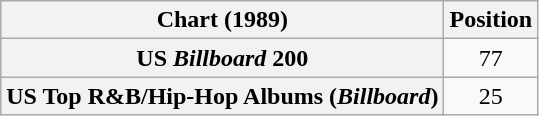<table class="wikitable sortable plainrowheaders" style="text-align:center">
<tr>
<th scope="col">Chart (1989)</th>
<th scope="col">Position</th>
</tr>
<tr>
<th scope="row">US <em>Billboard</em> 200</th>
<td>77</td>
</tr>
<tr>
<th scope="row">US Top R&B/Hip-Hop Albums (<em>Billboard</em>)</th>
<td>25</td>
</tr>
</table>
